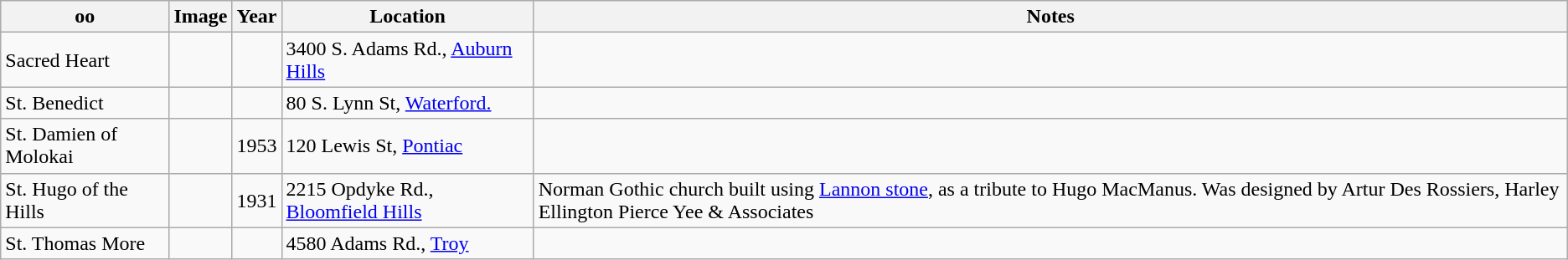<table class="wikitable sortable">
<tr>
<th>oo</th>
<th class="unsortable">Image</th>
<th>Year</th>
<th class="unsortable">Location</th>
<th class="unsortable">Notes</th>
</tr>
<tr>
<td>Sacred Heart</td>
<td></td>
<td></td>
<td>3400 S. Adams Rd., <a href='#'>Auburn Hills</a></td>
<td></td>
</tr>
<tr>
<td>St. Benedict</td>
<td></td>
<td></td>
<td>80 S. Lynn St, <a href='#'>Waterford.</a></td>
<td></td>
</tr>
<tr>
<td>St. Damien of Molokai</td>
<td></td>
<td>1953</td>
<td>120 Lewis St, <a href='#'>Pontiac</a></td>
<td></td>
</tr>
<tr>
<td>St. Hugo of the Hills</td>
<td></td>
<td>1931</td>
<td>2215 Opdyke Rd., <a href='#'>Bloomfield Hills</a></td>
<td>Norman Gothic church built using <a href='#'>Lannon stone</a>, as a tribute to Hugo MacManus. Was designed by Artur Des Rossiers, Harley Ellington Pierce Yee & Associates</td>
</tr>
<tr>
<td>St. Thomas More</td>
<td></td>
<td></td>
<td>4580 Adams Rd., <a href='#'>Troy</a></td>
<td></td>
</tr>
</table>
